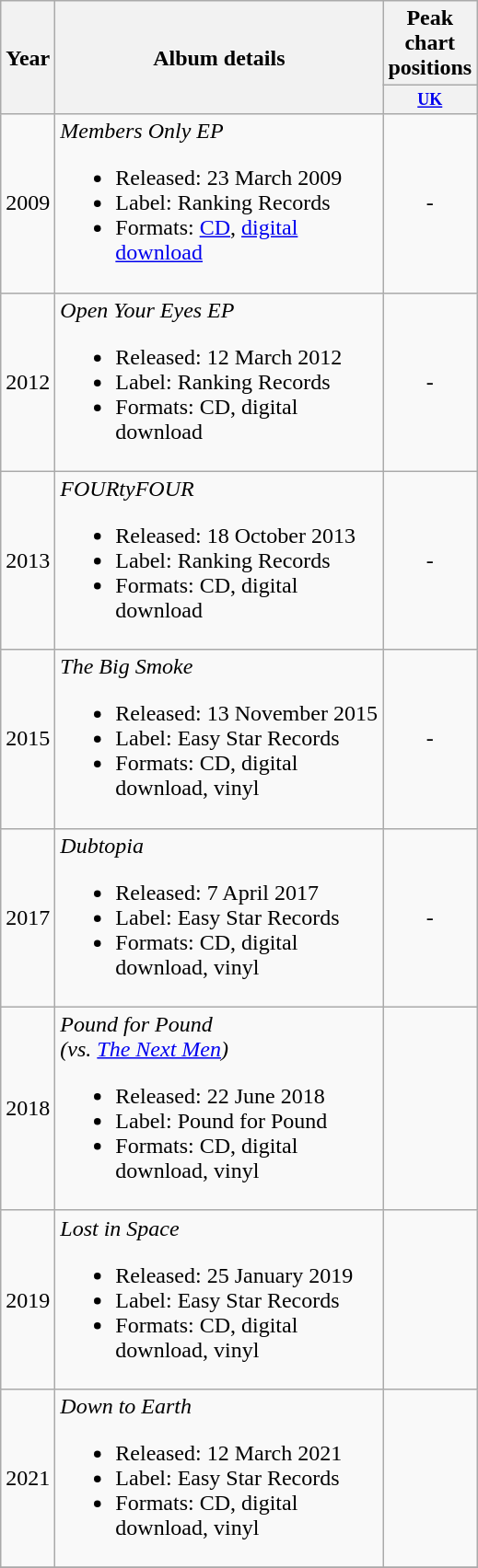<table class="wikitable" style="text-align:center;">
<tr>
<th rowspan="2">Year</th>
<th rowspan="2" width="230">Album details</th>
<th colspan="1">Peak chart positions</th>
</tr>
<tr>
<th style="width:4em;font-size:75%;"><a href='#'>UK</a></th>
</tr>
<tr>
<td>2009</td>
<td align="left"><em>Members Only EP</em><br><ul><li>Released: 23 March 2009</li><li>Label: Ranking Records</li><li>Formats: <a href='#'>CD</a>, <a href='#'>digital download</a></li></ul></td>
<td>-</td>
</tr>
<tr>
<td>2012</td>
<td align="left"><em>Open Your Eyes EP</em><br><ul><li>Released: 12 March 2012</li><li>Label: Ranking Records</li><li>Formats: CD, digital download</li></ul></td>
<td>-</td>
</tr>
<tr>
<td>2013</td>
<td align="left"><em>FOURtyFOUR</em><br><ul><li>Released: 18 October 2013</li><li>Label: Ranking Records</li><li>Formats: CD, digital download</li></ul></td>
<td>-</td>
</tr>
<tr>
<td>2015</td>
<td align="left"><em>The Big Smoke</em><br><ul><li>Released: 13 November 2015</li><li>Label: Easy Star Records</li><li>Formats: CD, digital download, vinyl</li></ul></td>
<td>-</td>
</tr>
<tr>
<td>2017</td>
<td align="left"><em>Dubtopia</em><br><ul><li>Released: 7 April 2017</li><li>Label: Easy Star Records</li><li>Formats: CD, digital download, vinyl</li></ul></td>
<td>-</td>
</tr>
<tr>
<td>2018</td>
<td align="left"><em>Pound for Pound</em><br><em>(vs. <a href='#'>The Next Men</a>)</em><ul><li>Released: 22 June 2018 </li><li>Label: Pound for Pound</li><li>Formats: CD, digital download, vinyl</li></ul></td>
<td></td>
</tr>
<tr>
<td>2019</td>
<td align="left"><em>Lost in Space</em><br><ul><li>Released:  25 January 2019 </li><li>Label: Easy Star Records</li><li>Formats: CD, digital download, vinyl</li></ul></td>
<td></td>
</tr>
<tr>
<td>2021</td>
<td align="left"><em>Down to Earth</em><br><ul><li>Released:  12 March 2021</li><li>Label: Easy Star Records</li><li>Formats: CD, digital download, vinyl</li></ul></td>
<td></td>
</tr>
<tr>
</tr>
</table>
